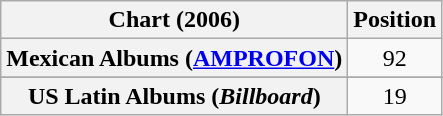<table class="wikitable sortable plainrowheaders " style="text-align:center;">
<tr>
<th scope="col" class="unsortable">Chart (2006)</th>
<th scope="col">Position</th>
</tr>
<tr>
<th scope="row">Mexican Albums (<a href='#'>AMPROFON</a>)</th>
<td align="center">92</td>
</tr>
<tr>
</tr>
<tr>
<th scope="row">US Latin Albums (<em>Billboard</em>)</th>
<td>19</td>
</tr>
</table>
